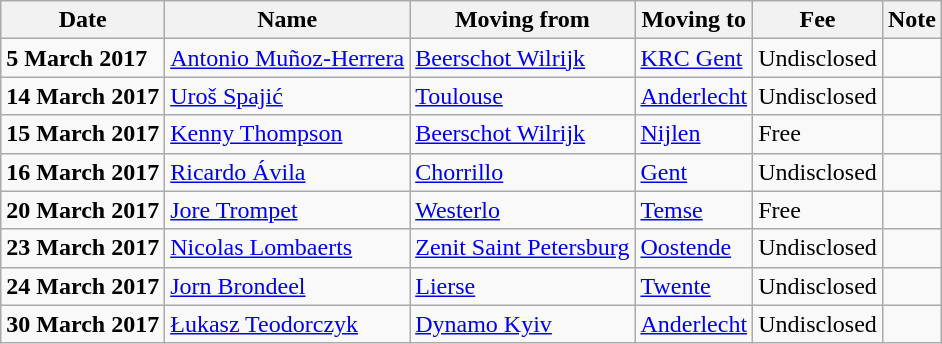<table class="wikitable sortable">
<tr>
<th>Date</th>
<th>Name</th>
<th>Moving from</th>
<th>Moving to</th>
<th>Fee</th>
<th>Note</th>
</tr>
<tr>
<td><strong>5 March 2017</strong></td>
<td> <a href='#'>Antonio Muñoz-Herrera</a></td>
<td> <a href='#'>Beerschot Wilrijk</a></td>
<td> <a href='#'>KRC Gent</a></td>
<td>Undisclosed </td>
<td align=center></td>
</tr>
<tr>
<td><strong>14 March 2017</strong></td>
<td> <a href='#'>Uroš Spajić</a></td>
<td> <a href='#'>Toulouse</a></td>
<td> <a href='#'>Anderlecht</a></td>
<td>Undisclosed </td>
<td align=center></td>
</tr>
<tr>
<td><strong>15 March 2017</strong></td>
<td> <a href='#'>Kenny Thompson</a></td>
<td> <a href='#'>Beerschot Wilrijk</a></td>
<td> <a href='#'>Nijlen</a></td>
<td>Free </td>
<td></td>
</tr>
<tr>
<td><strong>16 March 2017</strong></td>
<td> <a href='#'>Ricardo Ávila</a></td>
<td> <a href='#'>Chorrillo</a></td>
<td> <a href='#'>Gent</a></td>
<td>Undisclosed </td>
<td></td>
</tr>
<tr>
<td><strong>20 March 2017</strong></td>
<td> <a href='#'>Jore Trompet</a></td>
<td> <a href='#'>Westerlo</a></td>
<td> <a href='#'>Temse</a></td>
<td>Free </td>
<td align=center></td>
</tr>
<tr>
<td><strong>23 March 2017</strong></td>
<td> <a href='#'>Nicolas Lombaerts</a></td>
<td> <a href='#'>Zenit Saint Petersburg</a></td>
<td> <a href='#'>Oostende</a></td>
<td>Undisclosed </td>
<td></td>
</tr>
<tr>
<td><strong>24 March 2017</strong></td>
<td> <a href='#'>Jorn Brondeel</a></td>
<td> <a href='#'>Lierse</a></td>
<td> <a href='#'>Twente</a></td>
<td>Undisclosed </td>
<td align=center></td>
</tr>
<tr>
<td><strong>30 March 2017</strong></td>
<td> <a href='#'>Łukasz Teodorczyk</a></td>
<td> <a href='#'>Dynamo Kyiv</a></td>
<td> <a href='#'>Anderlecht</a></td>
<td>Undisclosed </td>
<td align=center></td>
</tr>
</table>
